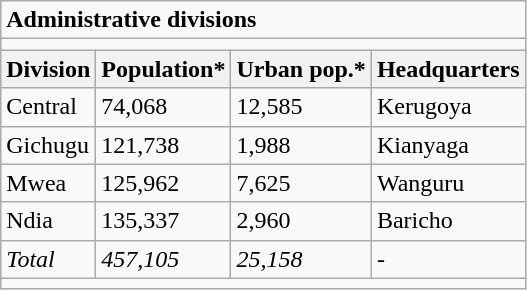<table class="wikitable">
<tr>
<td colspan="4"><strong>Administrative divisions</strong></td>
</tr>
<tr>
<td colspan="4"></td>
</tr>
<tr>
<th>Division</th>
<th>Population*</th>
<th>Urban pop.*</th>
<th>Headquarters</th>
</tr>
<tr>
<td>Central</td>
<td>74,068</td>
<td>12,585</td>
<td>Kerugoya</td>
</tr>
<tr>
<td>Gichugu</td>
<td>121,738</td>
<td>1,988</td>
<td>Kianyaga</td>
</tr>
<tr>
<td>Mwea</td>
<td>125,962</td>
<td>7,625</td>
<td>Wanguru</td>
</tr>
<tr>
<td>Ndia</td>
<td>135,337</td>
<td>2,960</td>
<td>Baricho</td>
</tr>
<tr>
<td><em>Total</em></td>
<td><em>457,105</em></td>
<td><em>25,158</em></td>
<td>-</td>
</tr>
<tr>
<td colspan="4"></td>
</tr>
</table>
